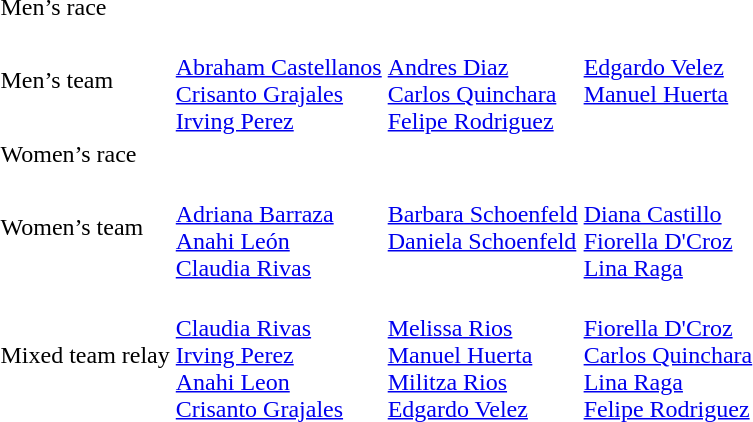<table>
<tr>
<td>Men’s race</td>
<td></td>
<td></td>
<td></td>
</tr>
<tr>
<td>Men’s team</td>
<td><br><a href='#'>Abraham Castellanos</a><br><a href='#'>Crisanto Grajales</a><br><a href='#'>Irving Perez</a></td>
<td><br><a href='#'>Andres Diaz</a><br><a href='#'>Carlos Quinchara</a><br><a href='#'>Felipe Rodriguez</a></td>
<td valign=top><br><a href='#'>Edgardo Velez</a><br><a href='#'>Manuel Huerta</a></td>
</tr>
<tr>
<td>Women’s race</td>
<td></td>
<td></td>
<td></td>
</tr>
<tr>
<td>Women’s team</td>
<td><br><a href='#'>Adriana Barraza</a><br><a href='#'>Anahi León</a><br><a href='#'>Claudia Rivas</a></td>
<td valign=top><br><a href='#'>Barbara Schoenfeld</a><br><a href='#'>Daniela Schoenfeld</a></td>
<td><br><a href='#'>Diana Castillo</a><br><a href='#'>Fiorella D'Croz</a><br><a href='#'>Lina Raga</a></td>
</tr>
<tr>
<td>Mixed team relay</td>
<td><br><a href='#'>Claudia Rivas</a><br><a href='#'>Irving Perez</a><br><a href='#'>Anahi Leon</a><br><a href='#'>Crisanto Grajales</a></td>
<td><br><a href='#'>Melissa Rios</a><br><a href='#'>Manuel Huerta</a><br><a href='#'>Militza Rios</a><br><a href='#'>Edgardo Velez</a></td>
<td><br><a href='#'>Fiorella D'Croz</a><br><a href='#'>Carlos Quinchara</a><br><a href='#'>Lina Raga</a><br><a href='#'>Felipe Rodriguez</a></td>
</tr>
<tr>
</tr>
</table>
